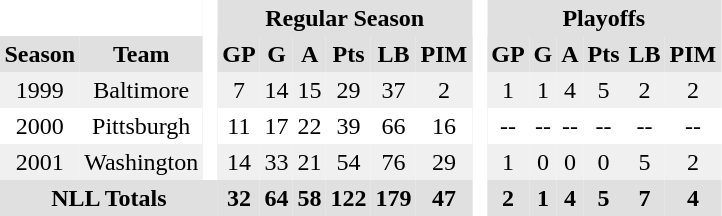<table BORDER="0" CELLPADDING="3" CELLSPACING="0">
<tr style="text-align: center; background: #e0e0e0">
<th ALIGN="center" colspan="2" style="background: #ffffff"> </th>
<th ALIGN="center" rowspan="99" style="background: #ffffff"> </th>
<th ALIGN="center" colspan="6">Regular Season</th>
<th ALIGN="center" rowspan="99" style="background: #ffffff"> </th>
<th ALIGN="center" colspan="6">Playoffs</th>
</tr>
<tr style="text-align: center; background: #e0e0e0">
<th ALIGN="center">Season</th>
<th ALIGN="center">Team</th>
<th ALIGN="center">GP</th>
<th ALIGN="center">G</th>
<th ALIGN="center">A</th>
<th ALIGN="center">Pts</th>
<th ALIGN="center">LB</th>
<th ALIGN="center">PIM</th>
<th ALIGN="center">GP</th>
<th ALIGN="center">G</th>
<th ALIGN="center">A</th>
<th ALIGN="center">Pts</th>
<th ALIGN="center">LB</th>
<th ALIGN="center">PIM</th>
</tr>
<tr style="text-align: center; background: #f0f0f0">
<td ALIGN="center">1999</td>
<td ALIGN="center">Baltimore</td>
<td ALIGN="center">7</td>
<td ALIGN="center">14</td>
<td ALIGN="center">15</td>
<td ALIGN="center">29</td>
<td ALIGN="center">37</td>
<td ALIGN="center">2</td>
<td ALIGN="center">1</td>
<td ALIGN="center">1</td>
<td ALIGN="center">4</td>
<td ALIGN="center">5</td>
<td ALIGN="center">2</td>
<td ALIGN="center">2</td>
</tr>
<tr ALIGN="center">
<td ALIGN="center">2000</td>
<td ALIGN="center">Pittsburgh</td>
<td ALIGN="center">11</td>
<td ALIGN="center">17</td>
<td ALIGN="center">22</td>
<td ALIGN="center">39</td>
<td ALIGN="center">66</td>
<td ALIGN="center">16</td>
<td ALIGN="center">--</td>
<td ALIGN="center">--</td>
<td ALIGN="center">--</td>
<td ALIGN="center">--</td>
<td ALIGN="center">--</td>
<td ALIGN="center">--</td>
</tr>
<tr style="text-align: center; background: #f0f0f0">
<td ALIGN="center">2001</td>
<td ALIGN="center">Washington</td>
<td ALIGN="center">14</td>
<td ALIGN="center">33</td>
<td ALIGN="center">21</td>
<td ALIGN="center">54</td>
<td ALIGN="center">76</td>
<td ALIGN="center">29</td>
<td ALIGN="center">1</td>
<td ALIGN="center">0</td>
<td ALIGN="center">0</td>
<td ALIGN="center">0</td>
<td ALIGN="center">5</td>
<td ALIGN="center">2</td>
</tr>
<tr style="text-align: center; background: #e0e0e0">
<th colspan="3">NLL Totals</th>
<th ALIGN="center">32</th>
<th ALIGN="center">64</th>
<th ALIGN="center">58</th>
<th ALIGN="center">122</th>
<th ALIGN="center">179</th>
<th ALIGN="center">47</th>
<th ALIGN="center">2</th>
<th ALIGN="center">1</th>
<th ALIGN="center">4</th>
<th ALIGN="center">5</th>
<th ALIGN="center">7</th>
<th ALIGN="center">4</th>
</tr>
</table>
